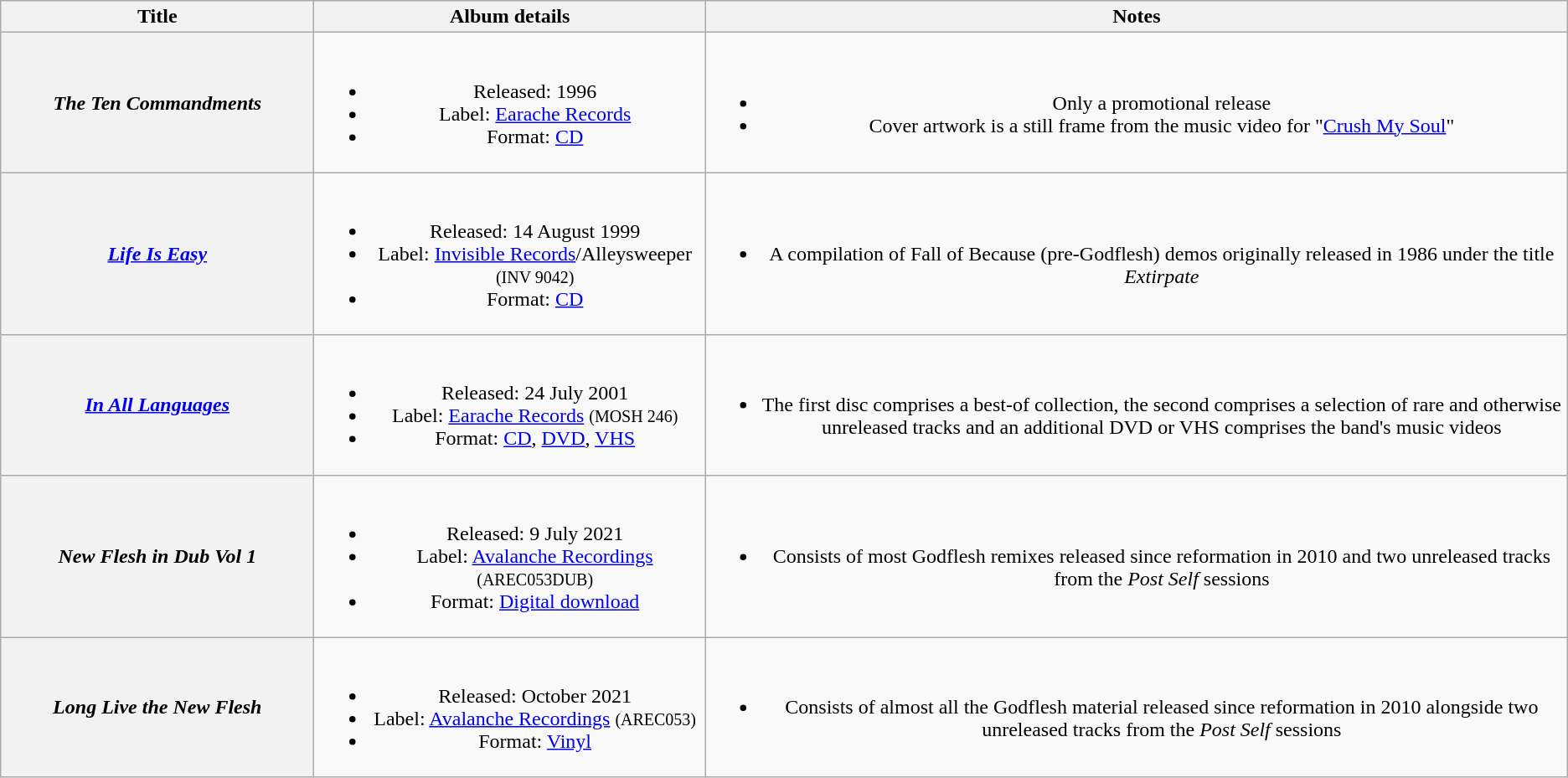<table class="wikitable plainrowheaders" style="text-align:center;">
<tr>
<th scope="col" width="20%">Title</th>
<th scope="col" width="25%">Album details</th>
<th scope="col" width="55%">Notes</th>
</tr>
<tr>
<th scope="row"><em>The Ten Commandments</em></th>
<td><br><ul><li>Released: 1996</li><li>Label: <a href='#'>Earache Records</a></li><li>Format: <a href='#'>CD</a></li></ul></td>
<td><br><ul><li>Only a promotional release</li><li>Cover artwork is a still frame from the music video for "<a href='#'>Crush My Soul</a>"</li></ul></td>
</tr>
<tr>
<th scope="row"><em><a href='#'>Life Is Easy</a></em></th>
<td><br><ul><li>Released: 14 August 1999</li><li>Label: <a href='#'>Invisible Records</a>/Alleysweeper <small>(INV 9042)</small></li><li>Format: <a href='#'>CD</a></li></ul></td>
<td><br><ul><li>A compilation of Fall of Because (pre-Godflesh) demos originally released in 1986 under the title <em>Extirpate</em></li></ul></td>
</tr>
<tr>
<th scope="row"><em><a href='#'>In All Languages</a></em></th>
<td><br><ul><li>Released: 24 July 2001</li><li>Label: <a href='#'>Earache Records</a> <small>(MOSH 246)</small></li><li>Format: <a href='#'>CD</a>, <a href='#'>DVD</a>, <a href='#'>VHS</a></li></ul></td>
<td><br><ul><li>The first disc comprises a best-of collection, the second comprises a selection of rare and otherwise unreleased tracks and an additional DVD or VHS comprises the band's music videos</li></ul></td>
</tr>
<tr>
<th scope="row"><em>New Flesh in Dub Vol 1</em></th>
<td><br><ul><li>Released: 9 July 2021</li><li>Label: <a href='#'>Avalanche Recordings</a> <small>(AREC053DUB)</small></li><li>Format: <a href='#'>Digital download</a></li></ul></td>
<td><br><ul><li>Consists of most Godflesh remixes released since reformation in 2010 and two unreleased tracks from the <em>Post Self</em> sessions</li></ul></td>
</tr>
<tr>
<th scope="row"><em>Long Live the New Flesh</em></th>
<td><br><ul><li>Released: October 2021</li><li>Label: <a href='#'>Avalanche Recordings</a> <small>(AREC053)</small></li><li>Format: <a href='#'>Vinyl</a></li></ul></td>
<td><br><ul><li>Consists of almost all the Godflesh material released since reformation in 2010 alongside two unreleased tracks from the <em>Post Self</em> sessions</li></ul></td>
</tr>
</table>
